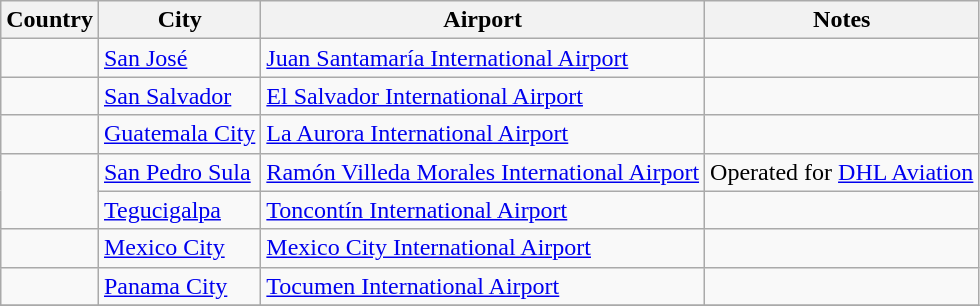<table class="sortable wikitable toccolours">
<tr>
<th>Country</th>
<th>City</th>
<th>Airport</th>
<th>Notes</th>
</tr>
<tr>
<td></td>
<td><a href='#'>San José</a></td>
<td><a href='#'>Juan Santamaría International Airport</a></td>
<td align=center></td>
</tr>
<tr>
<td></td>
<td><a href='#'>San Salvador</a></td>
<td><a href='#'>El Salvador International Airport</a></td>
<td align=center></td>
</tr>
<tr>
<td></td>
<td><a href='#'>Guatemala City</a></td>
<td><a href='#'>La Aurora International Airport</a></td>
<td></td>
</tr>
<tr>
<td rowspan=2></td>
<td><a href='#'>San Pedro Sula</a></td>
<td><a href='#'>Ramón Villeda Morales International Airport</a></td>
<td align=center>Operated for <a href='#'>DHL Aviation</a></td>
</tr>
<tr>
<td><a href='#'>Tegucigalpa</a></td>
<td><a href='#'>Toncontín International Airport</a></td>
<td align=center></td>
</tr>
<tr>
<td></td>
<td><a href='#'>Mexico City</a></td>
<td><a href='#'>Mexico City International Airport</a></td>
<td></td>
</tr>
<tr>
<td></td>
<td><a href='#'>Panama City</a></td>
<td><a href='#'>Tocumen International Airport</a></td>
<td align=center></td>
</tr>
<tr>
</tr>
</table>
